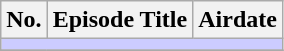<table class ="wikitable">
<tr>
<th>No.</th>
<th>Episode Title</th>
<th>Airdate</th>
</tr>
<tr>
<td colspan="4" bgcolor="#CCF"></td>
</tr>
<tr>
</tr>
</table>
